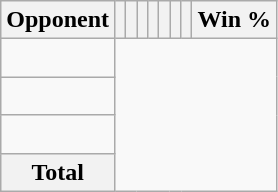<table class="wikitable sortable" style="text-align: center;">
<tr>
<th>Opponent</th>
<th></th>
<th></th>
<th></th>
<th></th>
<th></th>
<th></th>
<th></th>
<th>Win %</th>
</tr>
<tr>
<td align="left"><br></td>
</tr>
<tr>
<td align="left"><br></td>
</tr>
<tr>
<td align="left"><br></td>
</tr>
<tr class="sortbottom">
<th>Total<br></th>
</tr>
</table>
